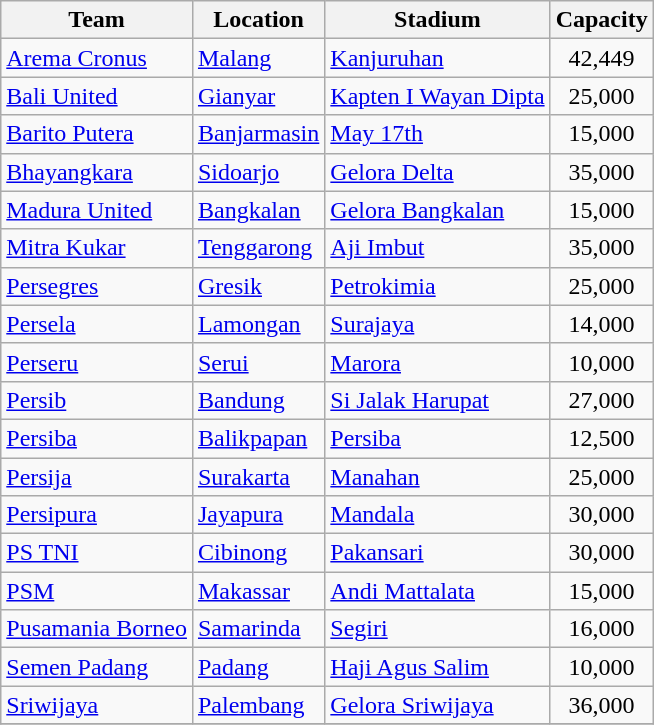<table class="wikitable sortable">
<tr>
<th>Team</th>
<th>Location</th>
<th>Stadium</th>
<th>Capacity</th>
</tr>
<tr>
<td><a href='#'>Arema Cronus</a></td>
<td><a href='#'>Malang</a></td>
<td><a href='#'>Kanjuruhan</a></td>
<td align=center>42,449</td>
</tr>
<tr>
<td><a href='#'>Bali United</a></td>
<td><a href='#'>Gianyar</a></td>
<td><a href='#'>Kapten I Wayan Dipta</a></td>
<td align=center>25,000</td>
</tr>
<tr>
<td><a href='#'>Barito Putera</a></td>
<td><a href='#'>Banjarmasin</a></td>
<td><a href='#'>May 17th</a></td>
<td align=center>15,000</td>
</tr>
<tr>
<td><a href='#'>Bhayangkara</a></td>
<td><a href='#'>Sidoarjo</a></td>
<td><a href='#'>Gelora Delta</a></td>
<td align=center>35,000</td>
</tr>
<tr>
<td><a href='#'>Madura United</a></td>
<td><a href='#'>Bangkalan</a></td>
<td><a href='#'>Gelora Bangkalan</a></td>
<td align=center>15,000</td>
</tr>
<tr>
<td><a href='#'>Mitra Kukar</a></td>
<td><a href='#'>Tenggarong</a></td>
<td><a href='#'>Aji Imbut</a></td>
<td align=center>35,000</td>
</tr>
<tr>
<td><a href='#'>Persegres</a></td>
<td><a href='#'>Gresik</a></td>
<td><a href='#'>Petrokimia</a></td>
<td align=center>25,000</td>
</tr>
<tr>
<td><a href='#'>Persela</a></td>
<td><a href='#'>Lamongan</a></td>
<td><a href='#'>Surajaya</a></td>
<td align=center>14,000</td>
</tr>
<tr>
<td><a href='#'>Perseru</a></td>
<td><a href='#'>Serui</a></td>
<td><a href='#'>Marora</a></td>
<td align=center>10,000</td>
</tr>
<tr>
<td><a href='#'>Persib</a></td>
<td><a href='#'>Bandung</a></td>
<td><a href='#'>Si Jalak Harupat</a></td>
<td align=center>27,000</td>
</tr>
<tr>
<td><a href='#'>Persiba</a></td>
<td><a href='#'>Balikpapan</a></td>
<td><a href='#'>Persiba</a></td>
<td align=center>12,500</td>
</tr>
<tr>
<td><a href='#'>Persija</a></td>
<td><a href='#'>Surakarta</a></td>
<td><a href='#'>Manahan</a></td>
<td align=center>25,000</td>
</tr>
<tr>
<td><a href='#'>Persipura</a></td>
<td><a href='#'>Jayapura</a></td>
<td><a href='#'>Mandala</a></td>
<td align=center>30,000</td>
</tr>
<tr>
<td><a href='#'>PS TNI</a></td>
<td><a href='#'>Cibinong</a></td>
<td><a href='#'>Pakansari</a></td>
<td align=center>30,000</td>
</tr>
<tr>
<td><a href='#'>PSM</a></td>
<td><a href='#'>Makassar</a></td>
<td><a href='#'>Andi Mattalata</a></td>
<td align=center>15,000</td>
</tr>
<tr>
<td><a href='#'>Pusamania Borneo</a></td>
<td><a href='#'>Samarinda</a></td>
<td><a href='#'>Segiri</a></td>
<td align=center>16,000</td>
</tr>
<tr>
<td><a href='#'>Semen Padang</a></td>
<td><a href='#'>Padang</a></td>
<td><a href='#'>Haji Agus Salim</a></td>
<td align=center>10,000</td>
</tr>
<tr>
<td><a href='#'>Sriwijaya</a></td>
<td><a href='#'>Palembang</a></td>
<td><a href='#'>Gelora Sriwijaya</a></td>
<td align=center>36,000</td>
</tr>
<tr>
</tr>
</table>
